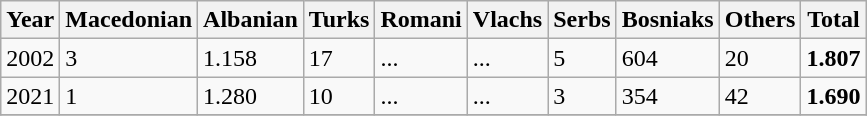<table class="wikitable">
<tr>
<th>Year</th>
<th>Macedonian</th>
<th>Albanian</th>
<th>Turks</th>
<th>Romani</th>
<th>Vlachs</th>
<th>Serbs</th>
<th>Bosniaks</th>
<th><abbr>Others</abbr></th>
<th>Total</th>
</tr>
<tr>
<td>2002</td>
<td>3</td>
<td>1.158</td>
<td>17</td>
<td>...</td>
<td>...</td>
<td>5</td>
<td>604</td>
<td>20</td>
<td><strong>1.807</strong></td>
</tr>
<tr>
<td>2021</td>
<td>1</td>
<td>1.280</td>
<td>10</td>
<td>...</td>
<td>...</td>
<td>3</td>
<td>354</td>
<td>42</td>
<td><strong>1.690</strong></td>
</tr>
<tr>
</tr>
</table>
